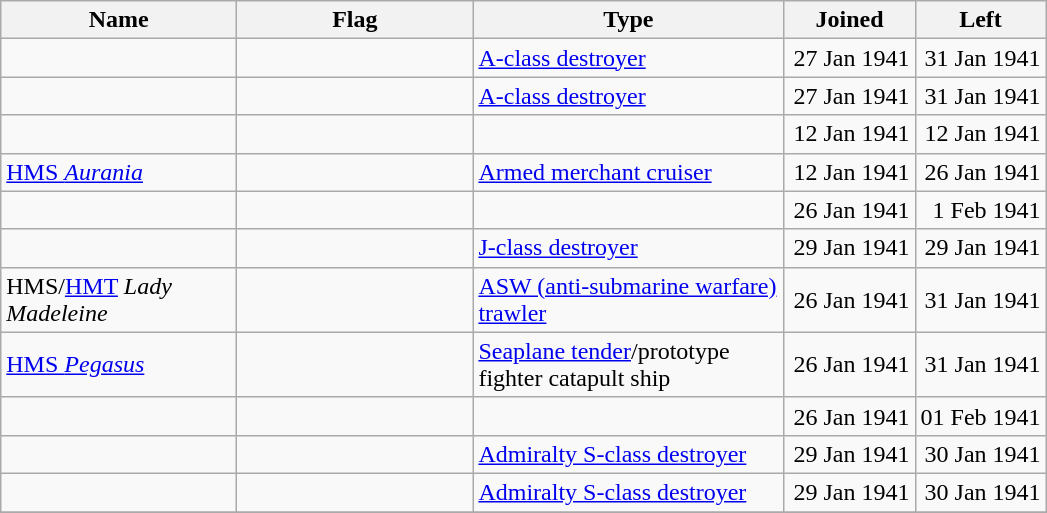<table class="wikitable sortable">
<tr>
<th scope="col" width="150px">Name</th>
<th scope="col" width="150px">Flag</th>
<th width="200px">Type</th>
<th width="80px">Joined</th>
<th width="80px">Left</th>
</tr>
<tr>
<td align="left"></td>
<td align="left"></td>
<td align="left"><a href='#'>A-class destroyer</a></td>
<td align="right">27 Jan 1941</td>
<td align="right">31 Jan 1941</td>
</tr>
<tr>
<td align="left"></td>
<td align="left"></td>
<td align="left"><a href='#'>A-class destroyer</a></td>
<td align="right">27 Jan 1941</td>
<td align="right">31 Jan 1941</td>
</tr>
<tr>
<td align="left"></td>
<td align="left"></td>
<td align="left"></td>
<td align="right">12 Jan 1941</td>
<td align="right">12 Jan 1941</td>
</tr>
<tr>
<td align="left"><a href='#'>HMS <em>Aurania</em></a></td>
<td align="left"></td>
<td align="left"><a href='#'>Armed merchant cruiser</a></td>
<td align="right">12 Jan 1941</td>
<td align="right">26 Jan 1941</td>
</tr>
<tr>
<td align="left"></td>
<td align="left"></td>
<td align="left"></td>
<td align="right">26 Jan 1941</td>
<td align="right">1 Feb 1941</td>
</tr>
<tr>
<td align="left"></td>
<td align="left"></td>
<td align="left"><a href='#'>J-class destroyer</a></td>
<td align="right">29 Jan 1941</td>
<td align="right">29 Jan 1941</td>
</tr>
<tr>
<td align="left">HMS/<a href='#'>HMT</a> <em>Lady Madeleine</em></td>
<td align="left"></td>
<td align="left"><a href='#'>ASW (anti-submarine warfare)</a> <a href='#'>trawler</a></td>
<td align="right">26 Jan 1941</td>
<td align="right">31 Jan 1941</td>
</tr>
<tr>
<td align="left"><a href='#'>HMS <em>Pegasus</em></a></td>
<td align="left"></td>
<td align="left"><a href='#'>Seaplane tender</a>/prototype fighter catapult ship</td>
<td align="right">26 Jan 1941</td>
<td align="right">31 Jan 1941</td>
</tr>
<tr>
<td align="left"></td>
<td align="left"></td>
<td align="left"></td>
<td align="right">26 Jan 1941</td>
<td align="right">01 Feb 1941</td>
</tr>
<tr>
<td align="left"></td>
<td align="left"></td>
<td align="left"><a href='#'>Admiralty S-class destroyer</a></td>
<td align="right">29 Jan 1941</td>
<td align="right">30 Jan 1941</td>
</tr>
<tr>
<td align="left"></td>
<td align="left"></td>
<td align="left"><a href='#'>Admiralty S-class destroyer</a></td>
<td align="right">29 Jan 1941</td>
<td align="right">30 Jan 1941</td>
</tr>
<tr>
</tr>
</table>
